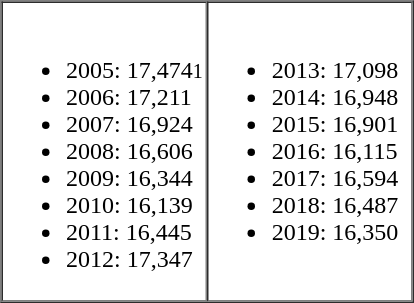<table border="1" cellpadding="2" cellspacing="0">
<tr>
<td valign="top" width="50%"><br><ul><li>2005: 17,474<small>1</small></li><li>2006: 17,211</li><li>2007: 16,924</li><li>2008: 16,606</li><li>2009: 16,344</li><li>2010: 16,139</li><li>2011: 16,445</li><li>2012: 17,347</li></ul></td>
<td valign="top" width="50%"><br><ul><li>2013: 17,098</li><li>2014: 16,948</li><li>2015: 16,901</li><li>2016: 16,115</li><li>2017: 16,594</li><li>2018: 16,487</li><li>2019: 16,350</li></ul></td>
</tr>
</table>
